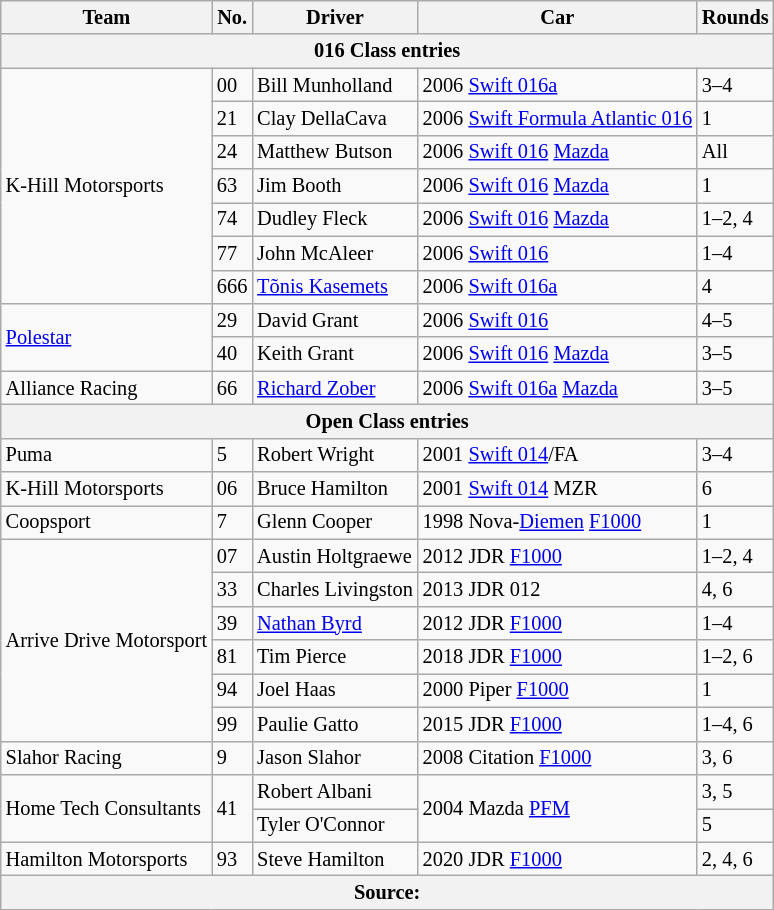<table class="wikitable" style="font-size: 85%;" border="1">
<tr>
<th>Team</th>
<th>No.</th>
<th>Driver</th>
<th>Car</th>
<th>Rounds</th>
</tr>
<tr>
<th colspan="5">016 Class entries</th>
</tr>
<tr>
<td rowspan="7">K-Hill Motorsports</td>
<td>00</td>
<td> Bill Munholland</td>
<td>2006 <a href='#'>Swift 016a</a></td>
<td>3–4</td>
</tr>
<tr>
<td>21</td>
<td> Clay DellaCava</td>
<td>2006 <a href='#'>Swift Formula Atlantic 016</a></td>
<td>1</td>
</tr>
<tr>
<td>24</td>
<td> Matthew Butson</td>
<td>2006 <a href='#'>Swift 016</a> <a href='#'>Mazda</a></td>
<td>All</td>
</tr>
<tr>
<td>63</td>
<td> Jim Booth</td>
<td>2006 <a href='#'>Swift 016</a> <a href='#'>Mazda</a></td>
<td>1</td>
</tr>
<tr>
<td>74</td>
<td> Dudley Fleck</td>
<td>2006 <a href='#'>Swift 016</a> <a href='#'>Mazda</a></td>
<td>1–2, 4</td>
</tr>
<tr>
<td>77</td>
<td> John McAleer</td>
<td>2006 <a href='#'>Swift 016</a></td>
<td>1–4</td>
</tr>
<tr>
<td>666</td>
<td> <a href='#'>Tõnis Kasemets</a></td>
<td>2006 <a href='#'>Swift 016a</a></td>
<td>4</td>
</tr>
<tr>
<td rowspan="2"><a href='#'>Polestar</a></td>
<td>29</td>
<td> David Grant</td>
<td>2006 <a href='#'>Swift 016</a></td>
<td>4–5</td>
</tr>
<tr>
<td>40</td>
<td> Keith Grant</td>
<td>2006 <a href='#'>Swift 016</a> <a href='#'>Mazda</a></td>
<td>3–5</td>
</tr>
<tr>
<td>Alliance Racing</td>
<td>66</td>
<td> <a href='#'>Richard Zober</a></td>
<td>2006 <a href='#'>Swift 016a</a> <a href='#'>Mazda</a></td>
<td>3–5</td>
</tr>
<tr>
<th colspan="5">Open Class entries</th>
</tr>
<tr>
<td>Puma</td>
<td>5</td>
<td> Robert Wright</td>
<td>2001 <a href='#'>Swift 014</a>/FA</td>
<td>3–4</td>
</tr>
<tr>
<td>K-Hill Motorsports</td>
<td>06</td>
<td> Bruce Hamilton</td>
<td>2001 <a href='#'>Swift 014</a> MZR</td>
<td>6</td>
</tr>
<tr>
<td>Coopsport</td>
<td>7</td>
<td> Glenn Cooper</td>
<td>1998 Nova-<a href='#'>Diemen</a> <a href='#'>F1000</a></td>
<td>1</td>
</tr>
<tr>
<td rowspan="6">Arrive Drive Motorsport</td>
<td>07</td>
<td> Austin Holtgraewe</td>
<td>2012 JDR <a href='#'>F1000</a></td>
<td>1–2, 4</td>
</tr>
<tr>
<td>33</td>
<td> Charles Livingston</td>
<td>2013 JDR 012</td>
<td>4, 6</td>
</tr>
<tr>
<td>39</td>
<td> <a href='#'>Nathan Byrd</a></td>
<td>2012 JDR <a href='#'>F1000</a></td>
<td>1–4</td>
</tr>
<tr>
<td>81</td>
<td> Tim Pierce</td>
<td>2018 JDR <a href='#'>F1000</a></td>
<td>1–2, 6</td>
</tr>
<tr>
<td>94</td>
<td> Joel Haas</td>
<td>2000 Piper <a href='#'>F1000</a></td>
<td>1</td>
</tr>
<tr>
<td>99</td>
<td> Paulie Gatto</td>
<td>2015 JDR <a href='#'>F1000</a></td>
<td>1–4, 6</td>
</tr>
<tr>
<td>Slahor Racing</td>
<td>9</td>
<td> Jason Slahor</td>
<td>2008 Citation <a href='#'>F1000</a></td>
<td>3, 6</td>
</tr>
<tr>
<td rowspan="2">Home Tech Consultants</td>
<td rowspan="2">41</td>
<td> Robert Albani</td>
<td rowspan="2">2004 Mazda <a href='#'>PFM</a></td>
<td>3, 5</td>
</tr>
<tr>
<td> Tyler O'Connor</td>
<td>5</td>
</tr>
<tr>
<td>Hamilton Motorsports</td>
<td>93</td>
<td> Steve Hamilton</td>
<td>2020 JDR <a href='#'>F1000</a></td>
<td>2, 4, 6</td>
</tr>
<tr>
<th colspan="5">Source:</th>
</tr>
</table>
